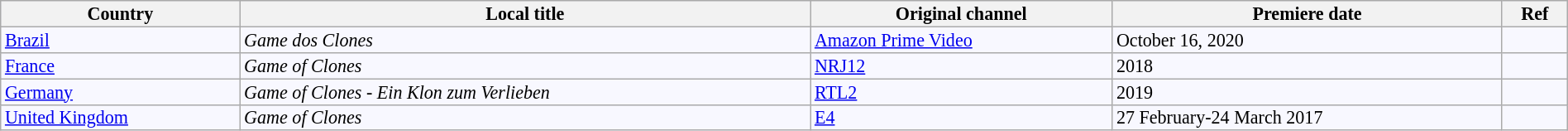<table class="wikitable" style="text-align:left; font-size:92%; line-height:14px; background:#F8F8FF; width:100%;">
<tr>
<th>Country</th>
<th>Local title</th>
<th>Original channel</th>
<th>Premiere date</th>
<th>Ref</th>
</tr>
<tr>
<td><a href='#'>Brazil</a></td>
<td><em>Game dos Clones</em></td>
<td><a href='#'>Amazon Prime Video</a></td>
<td>October 16, 2020</td>
<td></td>
</tr>
<tr>
<td><a href='#'>France</a></td>
<td><em>Game of Clones</em></td>
<td><a href='#'>NRJ12</a></td>
<td>2018</td>
<td></td>
</tr>
<tr>
<td><a href='#'>Germany</a></td>
<td><em>Game of Clones - Ein Klon zum Verlieben</em></td>
<td><a href='#'>RTL2</a></td>
<td>2019</td>
<td></td>
</tr>
<tr>
<td><a href='#'>United Kingdom</a></td>
<td><em>Game of Clones</em></td>
<td><a href='#'>E4</a></td>
<td>27 February-24 March 2017</td>
<td></td>
</tr>
</table>
